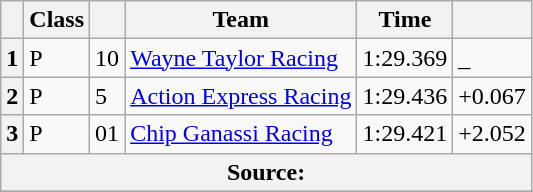<table class="wikitable">
<tr>
<th scope="col"></th>
<th scope="col">Class</th>
<th scope="col"></th>
<th scope="col">Team</th>
<th scope="col">Time</th>
<th scope="col"></th>
</tr>
<tr>
<th scope="row">1</th>
<td>P</td>
<td>10</td>
<td><a href='#'>Wayne Taylor Racing</a></td>
<td>1:29.369</td>
<td>_</td>
</tr>
<tr>
<th scope="row">2</th>
<td>P</td>
<td>5</td>
<td><a href='#'>Action Express Racing</a></td>
<td>1:29.436</td>
<td>+0.067</td>
</tr>
<tr>
<th scope="row">3</th>
<td>P</td>
<td>01</td>
<td><a href='#'>Chip Ganassi Racing</a></td>
<td>1:29.421</td>
<td>+2.052</td>
</tr>
<tr>
<th colspan="6">Source:</th>
</tr>
<tr>
</tr>
</table>
